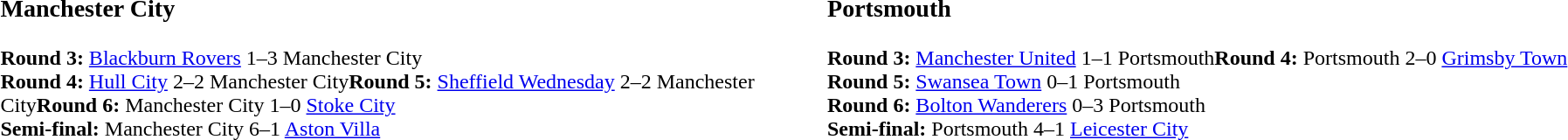<table width=100%>
<tr>
<td width=50% valign=top><br><h3>Manchester City</h3><strong>Round 3:</strong> <a href='#'>Blackburn Rovers</a> 1–3 Manchester City<br><strong>Round 4:</strong> <a href='#'>Hull City</a> 2–2 Manchester City<strong>Round 5:</strong> <a href='#'>Sheffield Wednesday</a> 2–2 Manchester City<strong>Round 6:</strong> Manchester City 1–0 <a href='#'>Stoke City</a><br><strong>Semi-final:</strong> Manchester City 6–1 <a href='#'>Aston Villa</a></td>
<td width=50% valign=top><br><h3>Portsmouth</h3><strong>Round 3:</strong> <a href='#'>Manchester United</a> 1–1 Portsmouth<strong>Round 4:</strong> Portsmouth 2–0 <a href='#'>Grimsby Town</a><br><strong>Round 5:</strong> <a href='#'>Swansea Town</a> 0–1 Portsmouth<br><strong>Round 6:</strong> <a href='#'>Bolton Wanderers</a> 0–3 Portsmouth<br><strong>Semi-final:</strong> Portsmouth 4–1 <a href='#'>Leicester City</a></td>
</tr>
</table>
